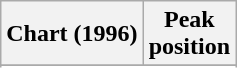<table class="wikitable sortable plainrowheaders">
<tr>
<th>Chart (1996)</th>
<th>Peak<br>position</th>
</tr>
<tr>
</tr>
<tr>
</tr>
</table>
